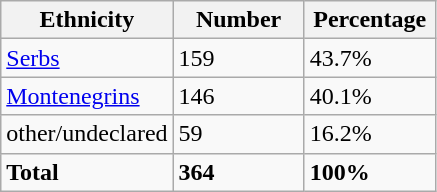<table class="wikitable">
<tr>
<th width="100px">Ethnicity</th>
<th width="80px">Number</th>
<th width="80px">Percentage</th>
</tr>
<tr>
<td><a href='#'>Serbs</a></td>
<td>159</td>
<td>43.7%</td>
</tr>
<tr>
<td><a href='#'>Montenegrins</a></td>
<td>146</td>
<td>40.1%</td>
</tr>
<tr>
<td>other/undeclared</td>
<td>59</td>
<td>16.2%</td>
</tr>
<tr>
<td><strong>Total</strong></td>
<td><strong>364</strong></td>
<td><strong>100%</strong></td>
</tr>
</table>
